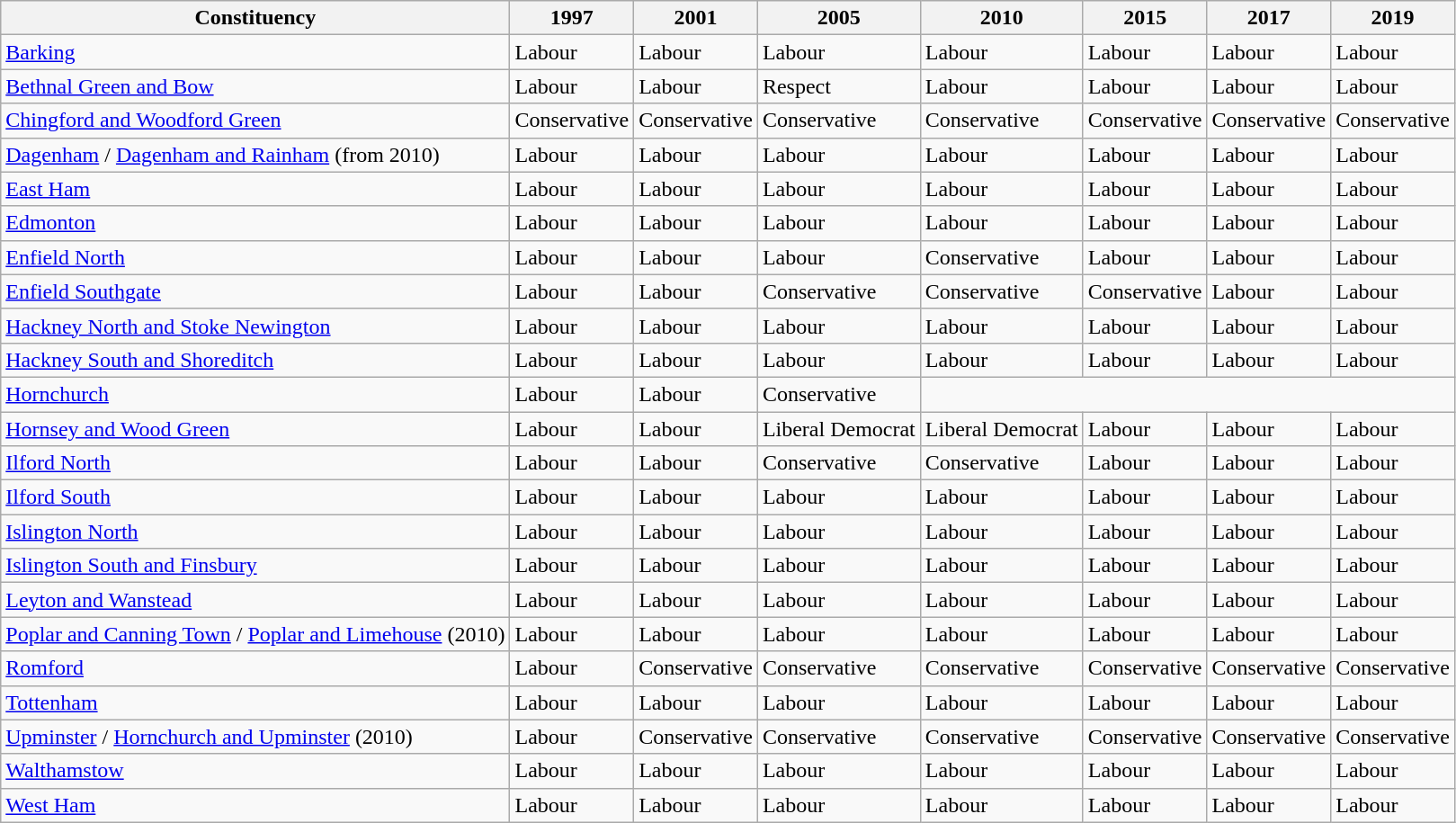<table class="wikitable">
<tr>
<th>Constituency</th>
<th>1997</th>
<th>2001</th>
<th>2005</th>
<th>2010</th>
<th>2015</th>
<th>2017</th>
<th>2019</th>
</tr>
<tr>
<td><a href='#'>Barking</a></td>
<td bgcolor=>Labour</td>
<td bgcolor=>Labour</td>
<td bgcolor=>Labour</td>
<td bgcolor=>Labour</td>
<td bgcolor=>Labour</td>
<td bgcolor=>Labour</td>
<td bgcolor=>Labour</td>
</tr>
<tr>
<td><a href='#'>Bethnal Green and Bow</a></td>
<td bgcolor=>Labour</td>
<td bgcolor=>Labour</td>
<td bgcolor=>Respect</td>
<td bgcolor=>Labour</td>
<td bgcolor=>Labour</td>
<td bgcolor=>Labour</td>
<td bgcolor=>Labour</td>
</tr>
<tr>
<td><a href='#'>Chingford and Woodford Green</a></td>
<td bgcolor=>Conservative</td>
<td bgcolor=>Conservative</td>
<td bgcolor=>Conservative</td>
<td bgcolor=>Conservative</td>
<td bgcolor=>Conservative</td>
<td bgcolor=>Conservative</td>
<td bgcolor=>Conservative</td>
</tr>
<tr>
<td><a href='#'>Dagenham</a> / <a href='#'>Dagenham and Rainham</a> (from 2010)</td>
<td bgcolor=>Labour</td>
<td bgcolor=>Labour</td>
<td bgcolor=>Labour</td>
<td bgcolor=>Labour</td>
<td bgcolor=>Labour</td>
<td bgcolor=>Labour</td>
<td bgcolor=>Labour</td>
</tr>
<tr>
<td><a href='#'>East Ham</a></td>
<td bgcolor=>Labour</td>
<td bgcolor=>Labour</td>
<td bgcolor=>Labour</td>
<td bgcolor=>Labour</td>
<td bgcolor=>Labour</td>
<td bgcolor=>Labour</td>
<td bgcolor=>Labour</td>
</tr>
<tr>
<td><a href='#'>Edmonton</a></td>
<td bgcolor=>Labour</td>
<td bgcolor=>Labour</td>
<td bgcolor=>Labour</td>
<td bgcolor=>Labour</td>
<td bgcolor=>Labour</td>
<td bgcolor=>Labour</td>
<td bgcolor=>Labour</td>
</tr>
<tr>
<td><a href='#'>Enfield North</a></td>
<td bgcolor=>Labour</td>
<td bgcolor=>Labour</td>
<td bgcolor=>Labour</td>
<td bgcolor=>Conservative</td>
<td bgcolor=>Labour</td>
<td bgcolor=>Labour</td>
<td bgcolor=>Labour</td>
</tr>
<tr>
<td><a href='#'>Enfield Southgate</a></td>
<td bgcolor=>Labour</td>
<td bgcolor=>Labour</td>
<td bgcolor=>Conservative</td>
<td bgcolor=>Conservative</td>
<td bgcolor=>Conservative</td>
<td bgcolor=>Labour</td>
<td bgcolor=>Labour</td>
</tr>
<tr>
<td><a href='#'>Hackney North and Stoke Newington</a></td>
<td bgcolor=>Labour</td>
<td bgcolor=>Labour</td>
<td bgcolor=>Labour</td>
<td bgcolor=>Labour</td>
<td bgcolor=>Labour</td>
<td bgcolor=>Labour</td>
<td bgcolor=>Labour</td>
</tr>
<tr>
<td><a href='#'>Hackney South and Shoreditch</a></td>
<td bgcolor=>Labour</td>
<td bgcolor=>Labour</td>
<td bgcolor=>Labour</td>
<td bgcolor=>Labour</td>
<td bgcolor=>Labour</td>
<td bgcolor=>Labour</td>
<td bgcolor=>Labour</td>
</tr>
<tr>
<td><a href='#'>Hornchurch</a></td>
<td bgcolor=>Labour</td>
<td bgcolor=>Labour</td>
<td bgcolor=>Conservative</td>
<td colspan="4"></td>
</tr>
<tr>
<td><a href='#'>Hornsey and Wood Green</a></td>
<td bgcolor=>Labour</td>
<td bgcolor=>Labour</td>
<td bgcolor=>Liberal Democrat</td>
<td bgcolor=>Liberal Democrat</td>
<td bgcolor=>Labour</td>
<td bgcolor=>Labour</td>
<td bgcolor=>Labour</td>
</tr>
<tr>
<td><a href='#'>Ilford North</a></td>
<td bgcolor=>Labour</td>
<td bgcolor=>Labour</td>
<td bgcolor=>Conservative</td>
<td bgcolor=>Conservative</td>
<td bgcolor=>Labour</td>
<td bgcolor=>Labour</td>
<td bgcolor=>Labour</td>
</tr>
<tr>
<td><a href='#'>Ilford South</a></td>
<td bgcolor=>Labour</td>
<td bgcolor=>Labour</td>
<td bgcolor=>Labour</td>
<td bgcolor=>Labour</td>
<td bgcolor=>Labour</td>
<td bgcolor=>Labour</td>
<td bgcolor=>Labour</td>
</tr>
<tr>
<td><a href='#'>Islington North</a></td>
<td bgcolor=>Labour</td>
<td bgcolor=>Labour</td>
<td bgcolor=>Labour</td>
<td bgcolor=>Labour</td>
<td bgcolor=>Labour</td>
<td bgcolor=>Labour</td>
<td bgcolor=>Labour</td>
</tr>
<tr>
<td><a href='#'>Islington South and Finsbury</a></td>
<td bgcolor=>Labour</td>
<td bgcolor=>Labour</td>
<td bgcolor=>Labour</td>
<td bgcolor=>Labour</td>
<td bgcolor=>Labour</td>
<td bgcolor=>Labour</td>
<td bgcolor=>Labour</td>
</tr>
<tr>
<td><a href='#'>Leyton and Wanstead</a></td>
<td bgcolor=>Labour</td>
<td bgcolor=>Labour</td>
<td bgcolor=>Labour</td>
<td bgcolor=>Labour</td>
<td bgcolor=>Labour</td>
<td bgcolor=>Labour</td>
<td bgcolor=>Labour</td>
</tr>
<tr>
<td><a href='#'>Poplar and Canning Town</a> / <a href='#'>Poplar and Limehouse</a> (2010)</td>
<td bgcolor=>Labour</td>
<td bgcolor=>Labour</td>
<td bgcolor=>Labour</td>
<td bgcolor=>Labour</td>
<td bgcolor=>Labour</td>
<td bgcolor=>Labour</td>
<td bgcolor=>Labour</td>
</tr>
<tr>
<td><a href='#'>Romford</a></td>
<td bgcolor=>Labour</td>
<td bgcolor=>Conservative</td>
<td bgcolor=>Conservative</td>
<td bgcolor=>Conservative</td>
<td bgcolor=>Conservative</td>
<td bgcolor=>Conservative</td>
<td bgcolor=>Conservative</td>
</tr>
<tr>
<td><a href='#'>Tottenham</a></td>
<td bgcolor=>Labour</td>
<td bgcolor=>Labour</td>
<td bgcolor=>Labour</td>
<td bgcolor=>Labour</td>
<td bgcolor=>Labour</td>
<td bgcolor=>Labour</td>
<td bgcolor=>Labour</td>
</tr>
<tr>
<td><a href='#'>Upminster</a> / <a href='#'>Hornchurch and Upminster</a> (2010)</td>
<td bgcolor=>Labour</td>
<td bgcolor=>Conservative</td>
<td bgcolor=>Conservative</td>
<td bgcolor=>Conservative</td>
<td bgcolor=>Conservative</td>
<td bgcolor=>Conservative</td>
<td bgcolor=>Conservative</td>
</tr>
<tr>
<td><a href='#'>Walthamstow</a></td>
<td bgcolor=>Labour</td>
<td bgcolor=>Labour</td>
<td bgcolor=>Labour</td>
<td bgcolor=>Labour</td>
<td bgcolor=>Labour</td>
<td bgcolor=>Labour</td>
<td bgcolor=>Labour</td>
</tr>
<tr>
<td><a href='#'>West Ham</a></td>
<td bgcolor=>Labour</td>
<td bgcolor=>Labour</td>
<td bgcolor=>Labour</td>
<td bgcolor=>Labour</td>
<td bgcolor=>Labour</td>
<td bgcolor=>Labour</td>
<td bgcolor=>Labour</td>
</tr>
</table>
